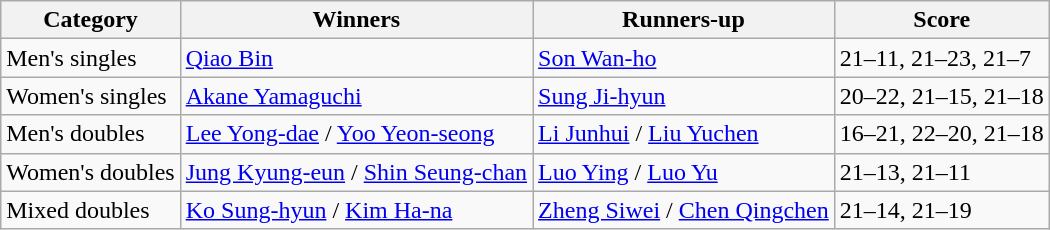<table class=wikitable style="white-space:nowrap;">
<tr>
<th>Category</th>
<th>Winners</th>
<th>Runners-up</th>
<th>Score</th>
</tr>
<tr>
<td>Men's singles</td>
<td> <a href='#'>Qiao Bin</a></td>
<td> <a href='#'>Son Wan-ho</a></td>
<td>21–11, 21–23, 21–7</td>
</tr>
<tr>
<td>Women's singles</td>
<td> <a href='#'>Akane Yamaguchi</a></td>
<td> <a href='#'>Sung Ji-hyun</a></td>
<td>20–22, 21–15, 21–18</td>
</tr>
<tr>
<td>Men's doubles</td>
<td> <a href='#'>Lee Yong-dae</a> / <a href='#'>Yoo Yeon-seong</a></td>
<td> <a href='#'>Li Junhui</a> / <a href='#'>Liu Yuchen</a></td>
<td>16–21, 22–20, 21–18</td>
</tr>
<tr>
<td>Women's doubles</td>
<td> <a href='#'>Jung Kyung-eun</a> / <a href='#'>Shin Seung-chan</a></td>
<td> <a href='#'>Luo Ying</a> / <a href='#'>Luo Yu</a></td>
<td>21–13, 21–11</td>
</tr>
<tr>
<td>Mixed doubles</td>
<td> <a href='#'>Ko Sung-hyun</a> / <a href='#'>Kim Ha-na</a></td>
<td> <a href='#'>Zheng Siwei</a> / <a href='#'>Chen Qingchen</a></td>
<td>21–14, 21–19</td>
</tr>
</table>
